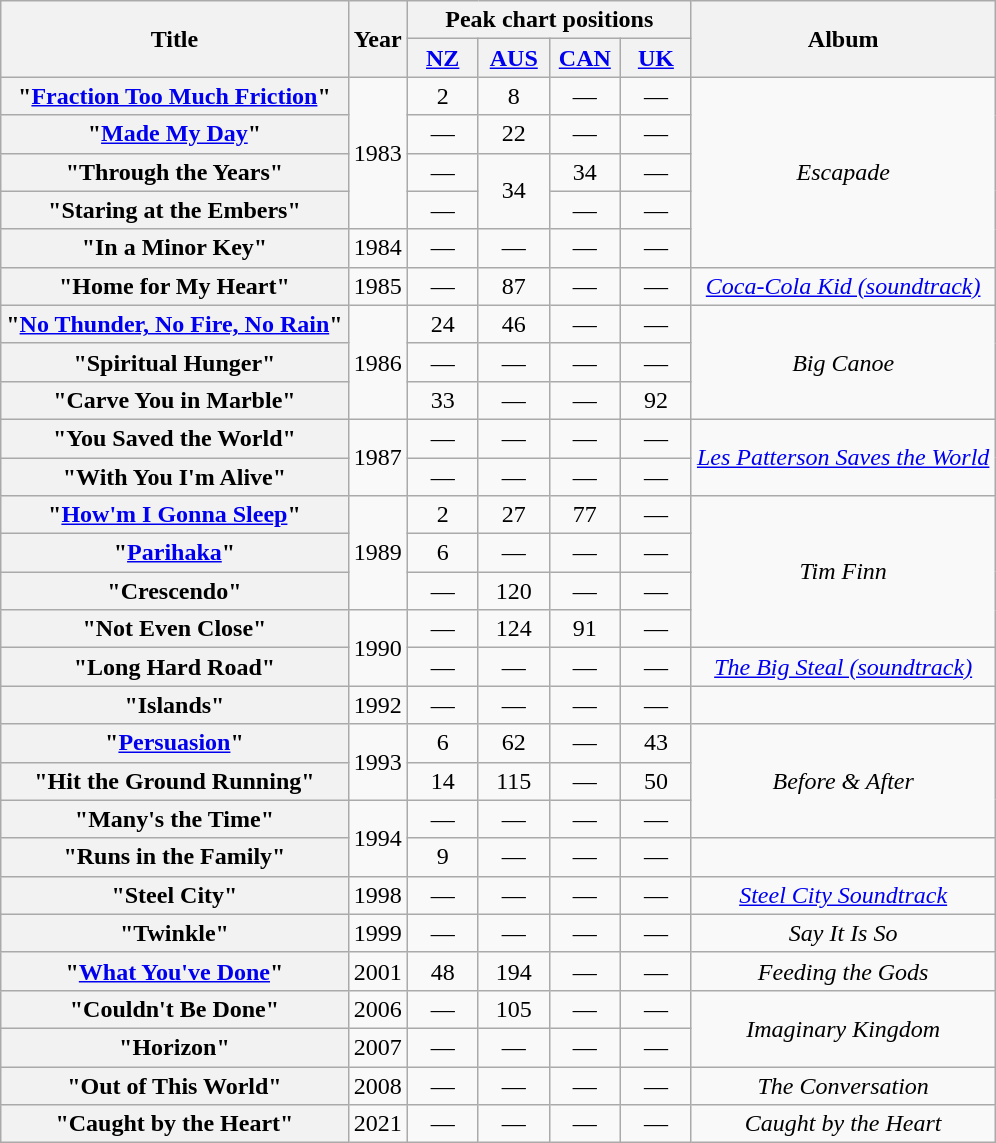<table class="wikitable plainrowheaders" style="text-align:center">
<tr>
<th scope="col" rowspan="2">Title</th>
<th scope="col" rowspan="2">Year</th>
<th scope="col" colspan="4">Peak chart positions</th>
<th scope="col" rowspan="2">Album</th>
</tr>
<tr>
<th scope="col" style="width:40px;"><a href='#'>NZ</a><br></th>
<th scope="col" style="width:40px;"><a href='#'>AUS</a><br></th>
<th scope="col" style="width:40px;"><a href='#'>CAN</a><br></th>
<th scope="col" style="width:40px;"><a href='#'>UK</a><br></th>
</tr>
<tr>
<th scope="row">"<a href='#'>Fraction Too Much Friction</a>"</th>
<td rowspan="4">1983</td>
<td>2</td>
<td>8</td>
<td>—</td>
<td>—</td>
<td rowspan="5"><em>Escapade</em></td>
</tr>
<tr>
<th scope="row">"<a href='#'>Made My Day</a>"</th>
<td>—</td>
<td>22</td>
<td>—</td>
<td>—</td>
</tr>
<tr>
<th scope="row">"Through the Years"</th>
<td>—</td>
<td rowspan="2">34</td>
<td>34</td>
<td>—</td>
</tr>
<tr>
<th scope="row">"Staring at the Embers"</th>
<td>—</td>
<td>—</td>
<td>—</td>
</tr>
<tr>
<th scope="row">"In a Minor Key"</th>
<td>1984</td>
<td>—</td>
<td>—</td>
<td>—</td>
<td>—</td>
</tr>
<tr>
<th scope="row">"Home for My Heart"</th>
<td>1985</td>
<td>—</td>
<td>87</td>
<td>—</td>
<td>—</td>
<td><em><a href='#'>Coca-Cola Kid (soundtrack)</a></em></td>
</tr>
<tr>
<th scope="row">"<a href='#'>No Thunder, No Fire, No Rain</a>"</th>
<td rowspan="3">1986</td>
<td>24</td>
<td>46</td>
<td>—</td>
<td>—</td>
<td rowspan="3"><em>Big Canoe</em></td>
</tr>
<tr>
<th scope="row">"Spiritual Hunger"</th>
<td>—</td>
<td>—</td>
<td>—</td>
<td>—</td>
</tr>
<tr>
<th scope="row">"Carve You in Marble"</th>
<td>33</td>
<td>—</td>
<td>—</td>
<td>92</td>
</tr>
<tr>
<th scope="row">"You Saved the World"</th>
<td rowspan="2">1987</td>
<td>—</td>
<td>—</td>
<td>—</td>
<td>—</td>
<td rowspan="2"><em><a href='#'>Les Patterson Saves the World</a></em></td>
</tr>
<tr>
<th scope="row">"With You I'm Alive"</th>
<td>—</td>
<td>—</td>
<td>—</td>
<td>—</td>
</tr>
<tr>
<th scope="row">"<a href='#'>How'm I Gonna Sleep</a>"</th>
<td rowspan="3">1989</td>
<td>2</td>
<td>27</td>
<td>77</td>
<td>—</td>
<td rowspan="4"><em>Tim Finn</em></td>
</tr>
<tr>
<th scope="row">"<a href='#'>Parihaka</a>" </th>
<td>6</td>
<td>—</td>
<td>—</td>
<td>—</td>
</tr>
<tr>
<th scope="row">"Crescendo"</th>
<td>—</td>
<td>120</td>
<td>—</td>
<td>—</td>
</tr>
<tr>
<th scope="row">"Not Even Close"</th>
<td rowspan="2">1990</td>
<td>—</td>
<td>124</td>
<td>91</td>
<td>—</td>
</tr>
<tr>
<th scope="row">"Long Hard Road" </th>
<td>—</td>
<td>—</td>
<td>—</td>
<td>—</td>
<td><em><a href='#'>The Big Steal (soundtrack)</a></em></td>
</tr>
<tr>
<th scope="row">"Islands" </th>
<td>1992</td>
<td>—</td>
<td>—</td>
<td>—</td>
<td>—</td>
<td></td>
</tr>
<tr>
<th scope="row">"<a href='#'>Persuasion</a>"</th>
<td rowspan="2">1993</td>
<td>6</td>
<td>62</td>
<td>—</td>
<td>43</td>
<td rowspan="3"><em>Before & After</em></td>
</tr>
<tr>
<th scope="row">"Hit the Ground Running"</th>
<td>14</td>
<td>115</td>
<td>—</td>
<td>50</td>
</tr>
<tr>
<th scope="row">"Many's the Time"</th>
<td rowspan="2">1994</td>
<td>—</td>
<td>—</td>
<td>—</td>
<td>—</td>
</tr>
<tr>
<th scope="row">"Runs in the Family" </th>
<td>9</td>
<td>—</td>
<td>—</td>
<td>—</td>
<td></td>
</tr>
<tr>
<th scope="row">"Steel City"</th>
<td>1998</td>
<td>—</td>
<td>—</td>
<td>—</td>
<td>—</td>
<td><em><a href='#'>Steel City Soundtrack</a></em></td>
</tr>
<tr>
<th scope="row">"Twinkle"</th>
<td>1999</td>
<td>—</td>
<td>—</td>
<td>—</td>
<td>—</td>
<td><em>Say It Is So</em></td>
</tr>
<tr>
<th scope="row">"<a href='#'>What You've Done</a>"</th>
<td>2001</td>
<td>48</td>
<td>194</td>
<td>—</td>
<td>—</td>
<td><em>Feeding the Gods</em></td>
</tr>
<tr>
<th scope="row">"Couldn't Be Done"</th>
<td>2006</td>
<td>—</td>
<td>105</td>
<td>—</td>
<td>—</td>
<td rowspan="2"><em>Imaginary Kingdom</em></td>
</tr>
<tr>
<th scope="row">"Horizon"</th>
<td>2007</td>
<td>—</td>
<td>—</td>
<td>—</td>
<td>—</td>
</tr>
<tr>
<th scope="row">"Out of This World"</th>
<td>2008</td>
<td>—</td>
<td>—</td>
<td>—</td>
<td>—</td>
<td><em>The Conversation</em></td>
</tr>
<tr>
<th scope="row">"Caught by the Heart"</th>
<td>2021</td>
<td>—</td>
<td>—</td>
<td>—</td>
<td>—</td>
<td><em>Caught by the Heart</em></td>
</tr>
</table>
